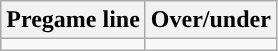<table class="wikitable">
<tr align="center">
<th>Pregame line</th>
<th>Over/under</th>
</tr>
<tr align="center">
<td></td>
<td></td>
</tr>
</table>
